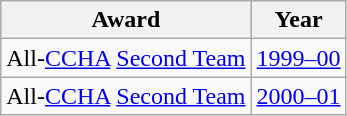<table class="wikitable">
<tr>
<th>Award</th>
<th>Year</th>
</tr>
<tr>
<td>All-<a href='#'>CCHA</a> <a href='#'>Second Team</a></td>
<td><a href='#'>1999–00</a></td>
</tr>
<tr>
<td>All-<a href='#'>CCHA</a> <a href='#'>Second Team</a></td>
<td><a href='#'>2000–01</a></td>
</tr>
</table>
